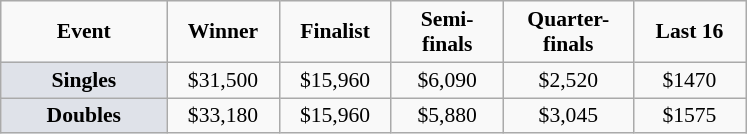<table class="wikitable" style="font-size:90%; text-align:center">
<tr>
<td width="104px"><strong>Event</strong></td>
<td width="68px"><strong>Winner</strong></td>
<td width="68px"><strong>Finalist</strong></td>
<td width="68px"><strong>Semi-finals</strong></td>
<td width="80px"><strong>Quarter-finals</strong></td>
<td width="68px"><strong>Last 16</strong></td>
</tr>
<tr>
<td bgcolor="#dfe2e9"><strong>Singles</strong></td>
<td>$31,500</td>
<td>$15,960</td>
<td>$6,090</td>
<td>$2,520</td>
<td>$1470</td>
</tr>
<tr>
<td bgcolor="#dfe2e9"><strong>Doubles</strong></td>
<td>$33,180</td>
<td>$15,960</td>
<td>$5,880</td>
<td>$3,045</td>
<td>$1575</td>
</tr>
</table>
